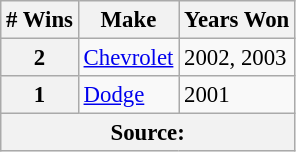<table class="wikitable" style="font-size: 95%;">
<tr>
<th># Wins</th>
<th>Make</th>
<th>Years Won</th>
</tr>
<tr>
<th>2</th>
<td> <a href='#'>Chevrolet</a></td>
<td>2002, 2003</td>
</tr>
<tr>
<th>1</th>
<td> <a href='#'>Dodge</a></td>
<td>2001</td>
</tr>
<tr>
<th colspan=3>Source:</th>
</tr>
</table>
